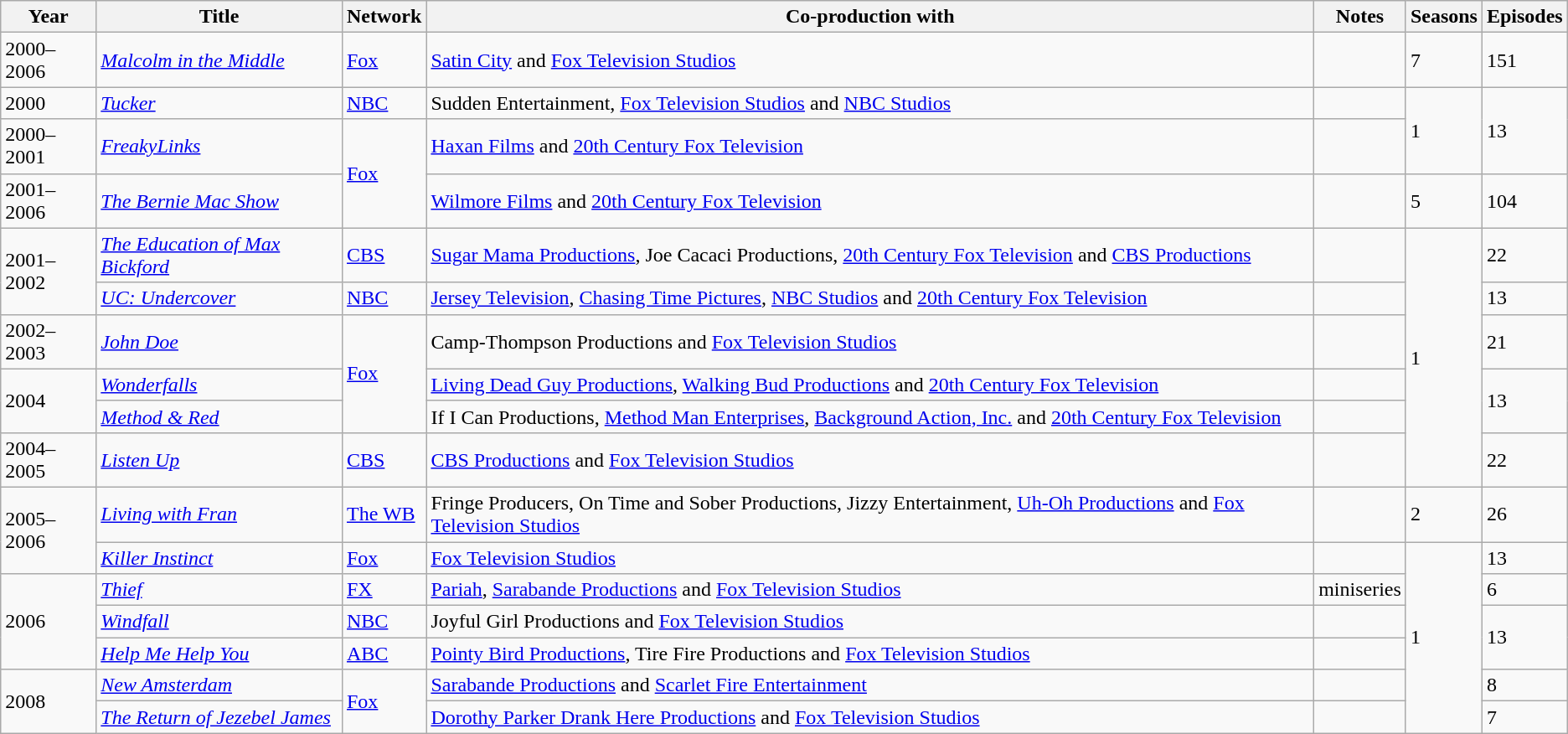<table class="wikitable sortable">
<tr>
<th>Year</th>
<th>Title</th>
<th>Network</th>
<th>Co-production with</th>
<th>Notes</th>
<th>Seasons</th>
<th>Episodes</th>
</tr>
<tr>
<td>2000–2006</td>
<td><em><a href='#'>Malcolm in the Middle</a></em></td>
<td><a href='#'>Fox</a></td>
<td><a href='#'>Satin City</a> and <a href='#'>Fox Television Studios</a></td>
<td></td>
<td>7</td>
<td>151</td>
</tr>
<tr>
<td>2000</td>
<td><em><a href='#'>Tucker</a></em></td>
<td><a href='#'>NBC</a></td>
<td>Sudden Entertainment, <a href='#'>Fox Television Studios</a> and <a href='#'>NBC Studios</a></td>
<td></td>
<td rowspan="2">1</td>
<td rowspan="2">13</td>
</tr>
<tr>
<td>2000–2001</td>
<td><em><a href='#'>FreakyLinks</a></em></td>
<td rowspan="2"><a href='#'>Fox</a></td>
<td><a href='#'>Haxan Films</a> and <a href='#'>20th Century Fox Television</a></td>
<td></td>
</tr>
<tr>
<td>2001–2006</td>
<td><em><a href='#'>The Bernie Mac Show</a></em></td>
<td><a href='#'>Wilmore Films</a> and <a href='#'>20th Century Fox Television</a></td>
<td></td>
<td>5</td>
<td>104</td>
</tr>
<tr>
<td rowspan="2">2001–2002</td>
<td><em><a href='#'>The Education of Max Bickford</a></em></td>
<td><a href='#'>CBS</a></td>
<td><a href='#'>Sugar Mama Productions</a>, Joe Cacaci Productions, <a href='#'>20th Century Fox Television</a> and <a href='#'>CBS Productions</a></td>
<td></td>
<td rowspan="6">1</td>
<td>22</td>
</tr>
<tr>
<td><em><a href='#'>UC: Undercover</a></em></td>
<td><a href='#'>NBC</a></td>
<td><a href='#'>Jersey Television</a>, <a href='#'>Chasing Time Pictures</a>, <a href='#'>NBC Studios</a> and <a href='#'>20th Century Fox Television</a></td>
<td></td>
<td>13</td>
</tr>
<tr>
<td>2002–2003</td>
<td><em><a href='#'>John Doe</a></em></td>
<td rowspan="3"><a href='#'>Fox</a></td>
<td>Camp-Thompson Productions and <a href='#'>Fox Television Studios</a></td>
<td></td>
<td>21</td>
</tr>
<tr>
<td rowspan="2">2004</td>
<td><em><a href='#'>Wonderfalls</a></em></td>
<td><a href='#'>Living Dead Guy Productions</a>, <a href='#'>Walking Bud Productions</a> and <a href='#'>20th Century Fox Television</a></td>
<td></td>
<td rowspan="2">13</td>
</tr>
<tr>
<td><em><a href='#'>Method & Red</a></em></td>
<td>If I Can Productions, <a href='#'>Method Man Enterprises</a>, <a href='#'>Background Action, Inc.</a> and <a href='#'>20th Century Fox Television</a></td>
<td></td>
</tr>
<tr>
<td>2004–2005</td>
<td><em><a href='#'>Listen Up</a></em></td>
<td><a href='#'>CBS</a></td>
<td><a href='#'>CBS Productions</a> and <a href='#'>Fox Television Studios</a></td>
<td></td>
<td>22</td>
</tr>
<tr>
<td rowspan="2">2005–2006</td>
<td><em><a href='#'>Living with Fran</a></em></td>
<td><a href='#'>The WB</a></td>
<td>Fringe Producers, On Time and Sober Productions, Jizzy Entertainment, <a href='#'>Uh-Oh Productions</a> and <a href='#'>Fox Television Studios</a></td>
<td></td>
<td>2</td>
<td>26</td>
</tr>
<tr>
<td><em><a href='#'>Killer Instinct</a></em></td>
<td><a href='#'>Fox</a></td>
<td><a href='#'>Fox Television Studios</a></td>
<td></td>
<td rowspan="6">1</td>
<td>13</td>
</tr>
<tr>
<td rowspan="3">2006</td>
<td><em><a href='#'>Thief</a></em></td>
<td><a href='#'>FX</a></td>
<td><a href='#'>Pariah</a>, <a href='#'>Sarabande Productions</a> and <a href='#'>Fox Television Studios</a></td>
<td>miniseries</td>
<td>6</td>
</tr>
<tr>
<td><em><a href='#'>Windfall</a></em></td>
<td><a href='#'>NBC</a></td>
<td>Joyful Girl Productions and <a href='#'>Fox Television Studios</a></td>
<td></td>
<td rowspan="2">13</td>
</tr>
<tr>
<td><em><a href='#'>Help Me Help You</a></em></td>
<td><a href='#'>ABC</a></td>
<td><a href='#'>Pointy Bird Productions</a>, Tire Fire Productions and <a href='#'>Fox Television Studios</a></td>
<td></td>
</tr>
<tr>
<td rowspan="2">2008</td>
<td><em><a href='#'>New Amsterdam</a></em></td>
<td rowspan="2"><a href='#'>Fox</a></td>
<td><a href='#'>Sarabande Productions</a> and <a href='#'>Scarlet Fire Entertainment</a></td>
<td></td>
<td>8</td>
</tr>
<tr>
<td><em><a href='#'>The Return of Jezebel James</a></em></td>
<td><a href='#'>Dorothy Parker Drank Here Productions</a> and <a href='#'>Fox Television Studios</a></td>
<td></td>
<td>7</td>
</tr>
</table>
